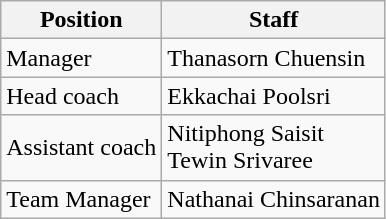<table class="wikitable">
<tr>
<th>Position</th>
<th>Staff</th>
</tr>
<tr>
<td>Manager</td>
<td> Thanasorn Chuensin</td>
</tr>
<tr>
<td>Head coach</td>
<td> Ekkachai Poolsri</td>
</tr>
<tr>
<td>Assistant coach</td>
<td> Nitiphong Saisit <br>  Tewin Srivaree</td>
</tr>
<tr>
<td>Team Manager</td>
<td> Nathanai Chinsaranan</td>
</tr>
</table>
